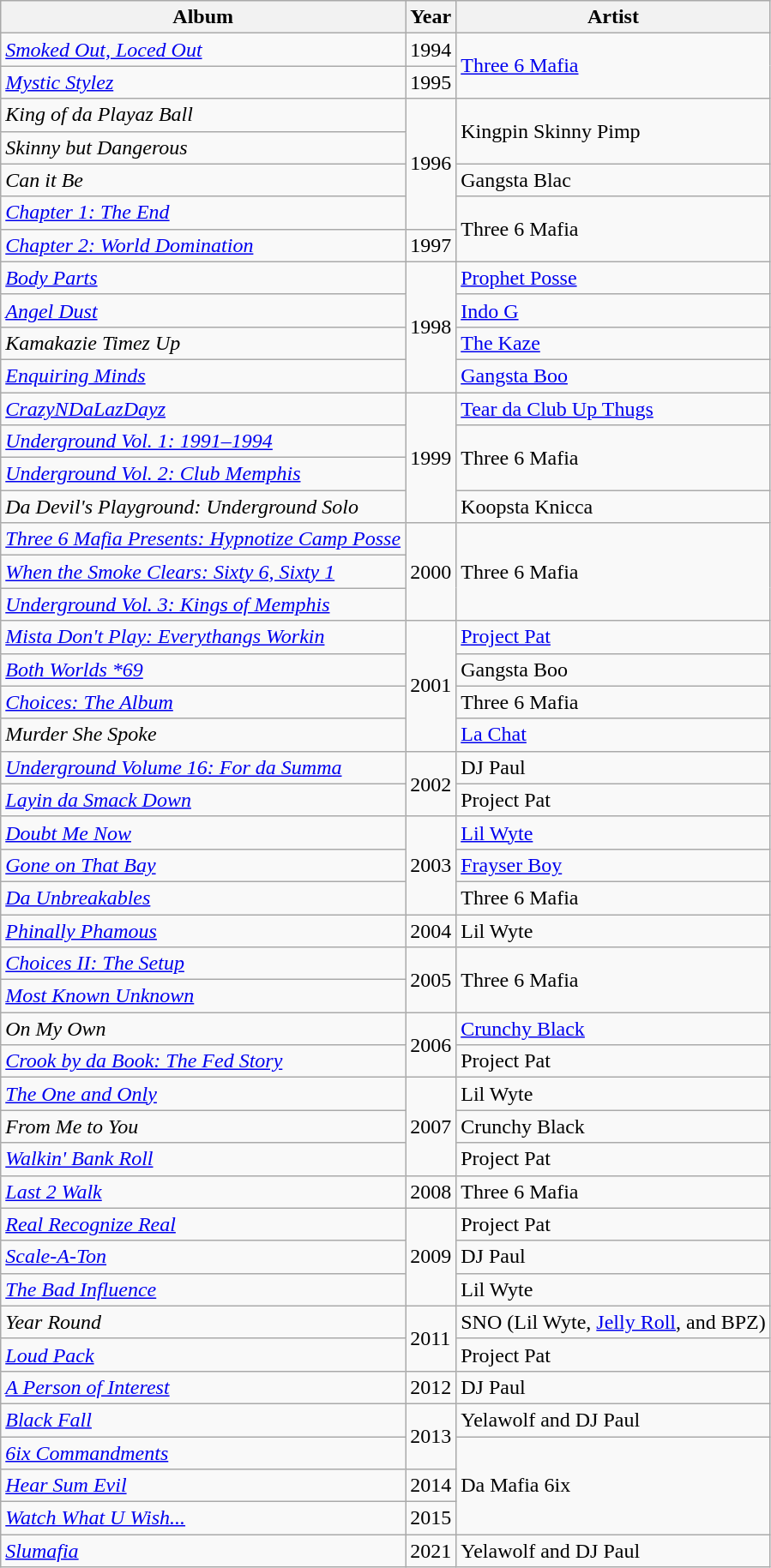<table class="wikitable">
<tr>
<th>Album</th>
<th>Year</th>
<th>Artist</th>
</tr>
<tr>
<td><em><a href='#'>Smoked Out, Loced Out</a></em></td>
<td>1994</td>
<td rowspan="2"><a href='#'>Three 6 Mafia</a></td>
</tr>
<tr>
<td><em><a href='#'>Mystic Stylez</a></em></td>
<td>1995</td>
</tr>
<tr>
<td><em>King of da Playaz Ball</em></td>
<td rowspan="4">1996</td>
<td rowspan="2">Kingpin Skinny Pimp</td>
</tr>
<tr>
<td><em>Skinny but Dangerous</em></td>
</tr>
<tr>
<td><em>Can it Be</em></td>
<td>Gangsta Blac</td>
</tr>
<tr>
<td><em><a href='#'>Chapter 1: The End</a></em></td>
<td rowspan="2">Three 6 Mafia</td>
</tr>
<tr>
<td><em><a href='#'>Chapter 2: World Domination</a></em></td>
<td>1997</td>
</tr>
<tr>
<td><em><a href='#'>Body Parts</a></em></td>
<td rowspan="4">1998</td>
<td><a href='#'>Prophet Posse</a></td>
</tr>
<tr>
<td><em><a href='#'>Angel Dust</a></em></td>
<td><a href='#'>Indo G</a></td>
</tr>
<tr>
<td><em>Kamakazie Timez Up</em></td>
<td><a href='#'>The Kaze</a></td>
</tr>
<tr>
<td><em><a href='#'>Enquiring Minds</a></em></td>
<td><a href='#'>Gangsta Boo</a></td>
</tr>
<tr>
<td><em><a href='#'>CrazyNDaLazDayz</a></em></td>
<td rowspan="4">1999</td>
<td><a href='#'>Tear da Club Up Thugs</a></td>
</tr>
<tr>
<td><em><a href='#'>Underground Vol. 1: 1991–1994</a></em></td>
<td rowspan="2">Three 6 Mafia</td>
</tr>
<tr>
<td><em><a href='#'>Underground Vol. 2: Club Memphis</a></em></td>
</tr>
<tr>
<td><em>Da Devil's Playground: Underground Solo</em></td>
<td>Koopsta Knicca</td>
</tr>
<tr>
<td><em><a href='#'>Three 6 Mafia Presents: Hypnotize Camp Posse</a></em></td>
<td rowspan="3">2000</td>
<td rowspan="3">Three 6 Mafia</td>
</tr>
<tr>
<td><em><a href='#'>When the Smoke Clears: Sixty 6, Sixty 1</a></em></td>
</tr>
<tr>
<td><em><a href='#'>Underground Vol. 3: Kings of Memphis</a></em></td>
</tr>
<tr>
<td><em><a href='#'>Mista Don't Play: Everythangs Workin</a></em></td>
<td rowspan="4">2001</td>
<td><a href='#'>Project Pat</a></td>
</tr>
<tr>
<td><em><a href='#'>Both Worlds *69</a></em></td>
<td>Gangsta Boo</td>
</tr>
<tr>
<td><em><a href='#'>Choices: The Album</a></em></td>
<td>Three 6 Mafia</td>
</tr>
<tr>
<td><em>Murder She Spoke</em></td>
<td><a href='#'>La Chat</a></td>
</tr>
<tr>
<td><em><a href='#'>Underground Volume 16: For da Summa</a></em></td>
<td rowspan="2">2002</td>
<td>DJ Paul</td>
</tr>
<tr>
<td><em><a href='#'>Layin da Smack Down</a></em></td>
<td>Project Pat</td>
</tr>
<tr>
<td><em><a href='#'>Doubt Me Now</a></em></td>
<td rowspan="3">2003</td>
<td><a href='#'>Lil Wyte</a></td>
</tr>
<tr>
<td><em><a href='#'>Gone on That Bay</a></em></td>
<td><a href='#'>Frayser Boy</a></td>
</tr>
<tr>
<td><em><a href='#'>Da Unbreakables</a></em></td>
<td>Three 6 Mafia</td>
</tr>
<tr>
<td><em><a href='#'>Phinally Phamous</a></em></td>
<td>2004</td>
<td>Lil Wyte</td>
</tr>
<tr>
<td><em><a href='#'>Choices II: The Setup</a></em></td>
<td rowspan="2">2005</td>
<td rowspan="2">Three 6 Mafia</td>
</tr>
<tr>
<td><em><a href='#'>Most Known Unknown</a></em></td>
</tr>
<tr>
<td><em>On My Own</em></td>
<td rowspan="2">2006</td>
<td><a href='#'>Crunchy Black</a></td>
</tr>
<tr>
<td><em><a href='#'>Crook by da Book: The Fed Story</a></em></td>
<td>Project Pat</td>
</tr>
<tr>
<td><a href='#'><em>The One and Only</em></a></td>
<td rowspan="3">2007</td>
<td>Lil Wyte</td>
</tr>
<tr>
<td><em>From Me to You</em></td>
<td>Crunchy Black</td>
</tr>
<tr>
<td><em><a href='#'>Walkin' Bank Roll</a></em></td>
<td>Project Pat</td>
</tr>
<tr>
<td><em><a href='#'>Last 2 Walk</a></em></td>
<td>2008</td>
<td>Three 6 Mafia</td>
</tr>
<tr>
<td><em><a href='#'>Real Recognize Real</a></em></td>
<td rowspan="3">2009</td>
<td>Project Pat</td>
</tr>
<tr>
<td><em><a href='#'>Scale-A-Ton</a></em></td>
<td>DJ Paul</td>
</tr>
<tr>
<td><em><a href='#'>The Bad Influence</a></em></td>
<td>Lil Wyte</td>
</tr>
<tr>
<td><em>Year Round</em></td>
<td rowspan="2">2011</td>
<td>SNO (Lil Wyte, <a href='#'>Jelly Roll</a>, and BPZ)</td>
</tr>
<tr>
<td><a href='#'><em>Loud Pack</em></a></td>
<td>Project Pat</td>
</tr>
<tr>
<td><em><a href='#'>A Person of Interest</a></em></td>
<td>2012</td>
<td>DJ Paul</td>
</tr>
<tr>
<td><em><a href='#'>Black Fall</a></em></td>
<td rowspan="2">2013</td>
<td>Yelawolf and DJ Paul</td>
</tr>
<tr>
<td><em><a href='#'>6ix Commandments</a></em></td>
<td rowspan="3">Da Mafia 6ix</td>
</tr>
<tr>
<td><em><a href='#'>Hear Sum Evil</a></em></td>
<td>2014</td>
</tr>
<tr>
<td><em><a href='#'>Watch What U Wish...</a></em></td>
<td>2015</td>
</tr>
<tr>
<td><em><a href='#'>Slumafia</a></em></td>
<td>2021</td>
<td>Yelawolf and DJ Paul</td>
</tr>
</table>
